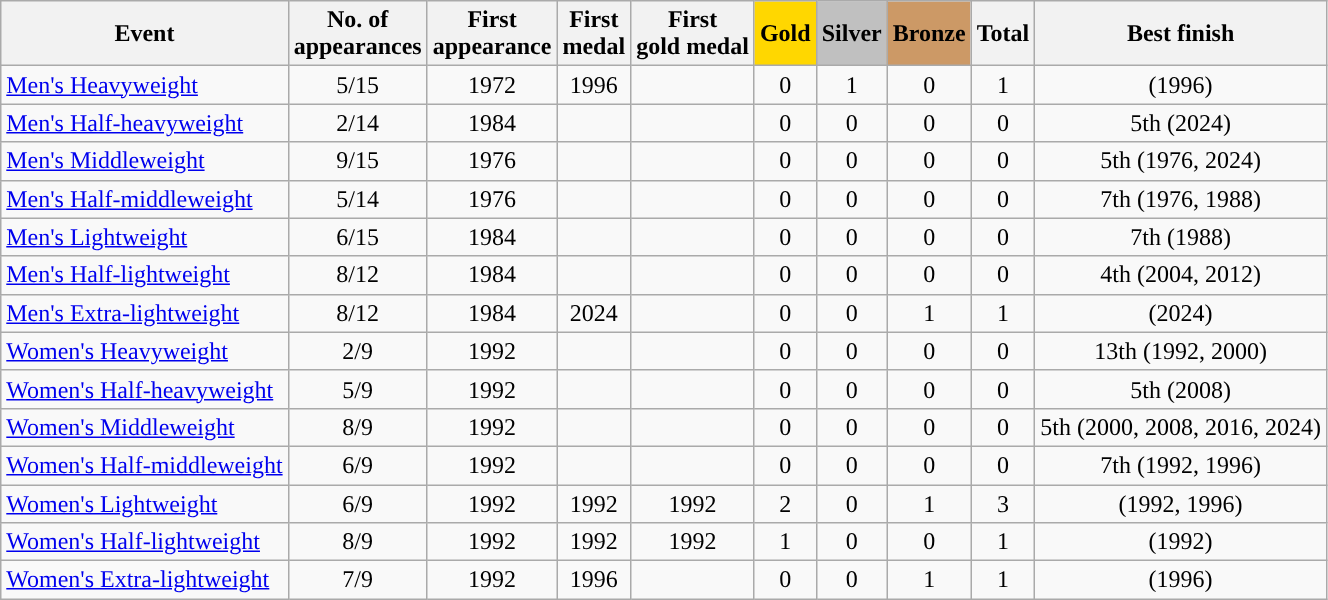<table class="wikitable sortable" style="text-align:center">
<tr>
<th>Event</th>
<th>No. of<br>appearances</th>
<th>First<br>appearance</th>
<th>First<br>medal</th>
<th>First<br>gold medal</th>
<th style="background-color:gold;">Gold</th>
<th style="background-color:silver;">Silver</th>
<th style="background-color:#c96;">Bronze</th>
<th>Total</th>
<th>Best finish</th>
</tr>
<tr>
<td align=left><a href='#'>Men's Heavyweight</a></td>
<td>5/15</td>
<td>1972</td>
<td>1996</td>
<td></td>
<td>0</td>
<td>1</td>
<td>0</td>
<td>1</td>
<td> (1996)</td>
</tr>
<tr>
<td align=left><a href='#'>Men's Half-heavyweight</a></td>
<td>2/14</td>
<td>1984</td>
<td></td>
<td></td>
<td>0</td>
<td>0</td>
<td>0</td>
<td>0</td>
<td>5th (2024)</td>
</tr>
<tr>
<td align=left><a href='#'>Men's Middleweight</a></td>
<td>9/15</td>
<td>1976</td>
<td></td>
<td></td>
<td>0</td>
<td>0</td>
<td>0</td>
<td>0</td>
<td>5th (1976, 2024)</td>
</tr>
<tr>
<td align=left><a href='#'>Men's Half-middleweight</a></td>
<td>5/14</td>
<td>1976</td>
<td></td>
<td></td>
<td>0</td>
<td>0</td>
<td>0</td>
<td>0</td>
<td>7th (1976, 1988)</td>
</tr>
<tr>
<td align=left><a href='#'>Men's Lightweight</a></td>
<td>6/15</td>
<td>1984</td>
<td></td>
<td></td>
<td>0</td>
<td>0</td>
<td>0</td>
<td>0</td>
<td>7th (1988)</td>
</tr>
<tr>
<td align=left><a href='#'>Men's Half-lightweight</a></td>
<td>8/12</td>
<td>1984</td>
<td></td>
<td></td>
<td>0</td>
<td>0</td>
<td>0</td>
<td>0</td>
<td>4th (2004, 2012)</td>
</tr>
<tr>
<td align=left><a href='#'>Men's Extra-lightweight</a></td>
<td>8/12</td>
<td>1984</td>
<td>2024</td>
<td></td>
<td>0</td>
<td>0</td>
<td>1</td>
<td>1</td>
<td> (2024)</td>
</tr>
<tr>
<td align=left><a href='#'>Women's Heavyweight</a></td>
<td>2/9</td>
<td>1992</td>
<td></td>
<td></td>
<td>0</td>
<td>0</td>
<td>0</td>
<td>0</td>
<td>13th (1992, 2000)</td>
</tr>
<tr>
<td align=left><a href='#'>Women's Half-heavyweight</a></td>
<td>5/9</td>
<td>1992</td>
<td></td>
<td></td>
<td>0</td>
<td>0</td>
<td>0</td>
<td>0</td>
<td>5th (2008)</td>
</tr>
<tr>
<td align=left><a href='#'>Women's Middleweight</a></td>
<td>8/9</td>
<td>1992</td>
<td></td>
<td></td>
<td>0</td>
<td>0</td>
<td>0</td>
<td>0</td>
<td>5th (2000, 2008, 2016, 2024)</td>
</tr>
<tr>
<td align=left><a href='#'>Women's Half-middleweight</a></td>
<td>6/9</td>
<td>1992</td>
<td></td>
<td></td>
<td>0</td>
<td>0</td>
<td>0</td>
<td>0</td>
<td>7th (1992, 1996)</td>
</tr>
<tr>
<td align=left><a href='#'>Women's Lightweight</a></td>
<td>6/9</td>
<td>1992</td>
<td>1992</td>
<td>1992</td>
<td>2</td>
<td>0</td>
<td>1</td>
<td>3</td>
<td> (1992, 1996)</td>
</tr>
<tr>
<td align=left><a href='#'>Women's Half-lightweight</a></td>
<td>8/9</td>
<td>1992</td>
<td>1992</td>
<td>1992</td>
<td>1</td>
<td>0</td>
<td>0</td>
<td>1</td>
<td> (1992)</td>
</tr>
<tr>
<td align=left><a href='#'>Women's Extra-lightweight</a></td>
<td>7/9</td>
<td>1992</td>
<td>1996</td>
<td></td>
<td>0</td>
<td>0</td>
<td>1</td>
<td>1</td>
<td> (1996)</td>
</tr>
</table>
